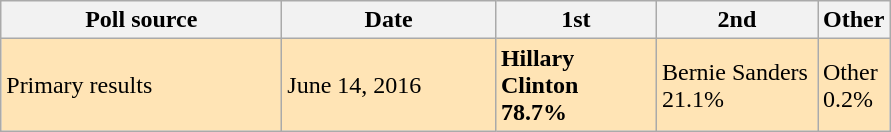<table class="wikitable">
<tr>
<th style="width:180px;">Poll source</th>
<th style="width:135px;">Date</th>
<th style="width:100px;">1st</th>
<th style="width:100px;">2nd</th>
<th>Other</th>
</tr>
<tr style="background:Moccasin;">
<td>Primary results</td>
<td>June 14, 2016</td>
<td><strong>Hillary Clinton<br>78.7%</strong></td>
<td>Bernie Sanders<br>21.1%</td>
<td>Other<br>0.2%</td>
</tr>
</table>
